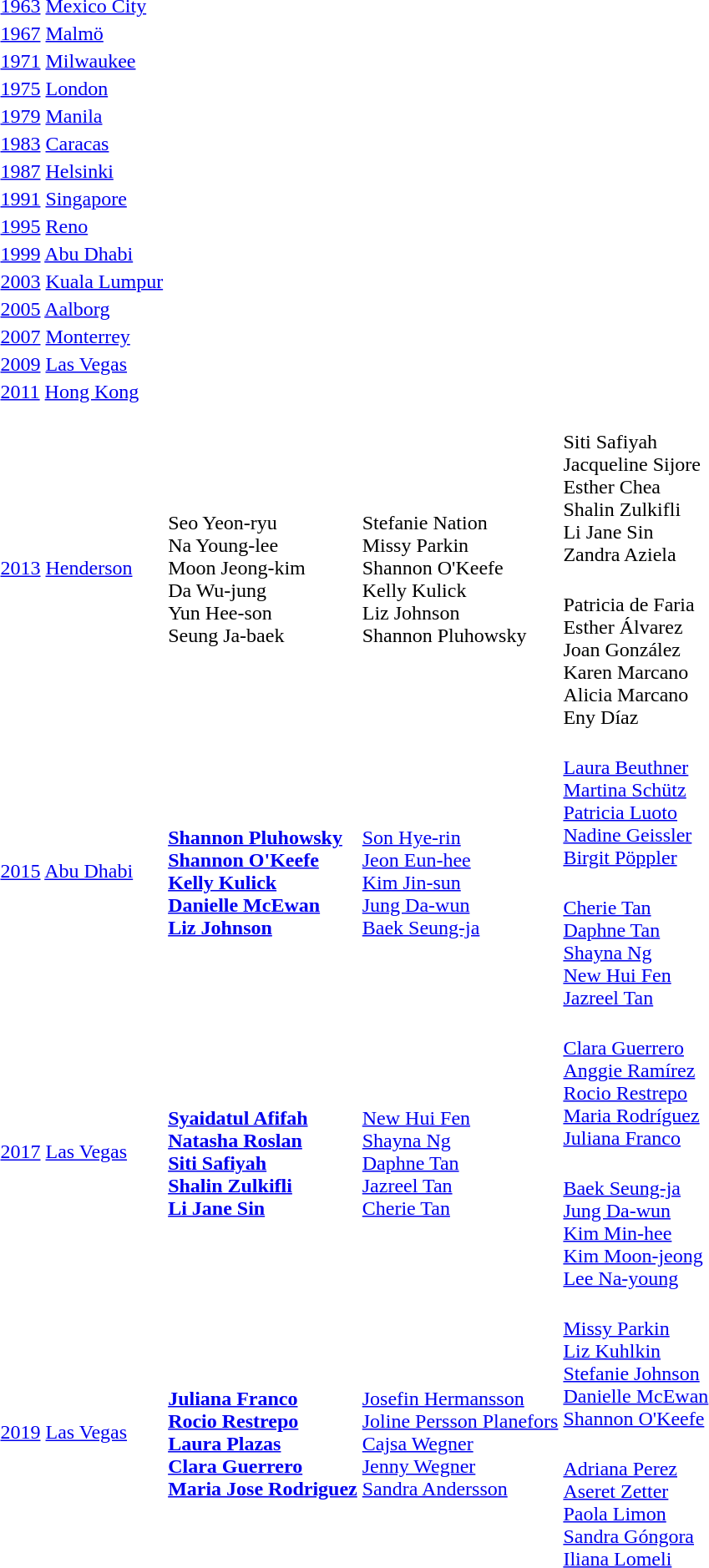<table>
<tr>
<td><a href='#'>1963</a> <a href='#'>Mexico City</a></td>
<td></td>
<td></td>
<td></td>
</tr>
<tr>
<td><a href='#'>1967</a> <a href='#'>Malmö</a></td>
<td></td>
<td></td>
<td></td>
</tr>
<tr>
<td><a href='#'>1971</a> <a href='#'>Milwaukee</a></td>
<td></td>
<td></td>
<td></td>
</tr>
<tr>
<td><a href='#'>1975</a> <a href='#'>London</a></td>
<td></td>
<td></td>
<td></td>
</tr>
<tr>
<td><a href='#'>1979</a> <a href='#'>Manila</a></td>
<td></td>
<td></td>
<td></td>
</tr>
<tr>
<td><a href='#'>1983</a> <a href='#'>Caracas</a></td>
<td></td>
<td></td>
<td></td>
</tr>
<tr>
<td><a href='#'>1987</a> <a href='#'>Helsinki</a></td>
<td></td>
<td></td>
<td></td>
</tr>
<tr>
<td><a href='#'>1991</a> <a href='#'>Singapore</a></td>
<td></td>
<td></td>
<td></td>
</tr>
<tr>
<td><a href='#'>1995</a> <a href='#'>Reno</a></td>
<td></td>
<td></td>
<td></td>
</tr>
<tr>
<td><a href='#'>1999</a> <a href='#'>Abu Dhabi</a></td>
<td></td>
<td></td>
<td></td>
</tr>
<tr>
<td><a href='#'>2003</a> <a href='#'>Kuala Lumpur</a></td>
<td></td>
<td></td>
<td></td>
</tr>
<tr>
<td><a href='#'>2005</a> <a href='#'>Aalborg</a></td>
<td></td>
<td></td>
<td></td>
</tr>
<tr>
<td><a href='#'>2007</a> <a href='#'>Monterrey</a></td>
<td></td>
<td></td>
<td></td>
</tr>
<tr>
<td rowspan=2><a href='#'>2009</a> <a href='#'>Las Vegas</a></td>
<td rowspan=2></td>
<td rowspan=2></td>
<td></td>
</tr>
<tr>
<td></td>
</tr>
<tr>
<td rowspan=2><a href='#'>2011</a> <a href='#'>Hong Kong</a></td>
<td rowspan=2></td>
<td rowspan=2></td>
<td></td>
</tr>
<tr>
<td></td>
</tr>
<tr>
<td rowspan=2><a href='#'>2013</a> <a href='#'>Henderson</a></td>
<td rowspan=2><br>Seo Yeon-ryu<br>Na Young-lee<br>Moon Jeong-kim<br>Da Wu-jung<br>Yun Hee-son<br>Seung Ja-baek</td>
<td rowspan=2><br>Stefanie Nation<br>Missy Parkin<br>Shannon O'Keefe<br>Kelly Kulick<br>Liz Johnson<br>Shannon Pluhowsky</td>
<td><br>Siti Safiyah<br>Jacqueline Sijore<br>Esther Chea<br>Shalin Zulkifli<br>Li Jane Sin<br>Zandra Aziela</td>
</tr>
<tr>
<td><br>Patricia de Faria<br>Esther Álvarez<br>Joan González<br>Karen Marcano<br>Alicia Marcano<br>Eny Díaz</td>
</tr>
<tr>
<td rowspan=2><a href='#'>2015</a> <a href='#'>Abu Dhabi</a></td>
<td rowspan=2><br><strong><a href='#'>Shannon Pluhowsky</a><br><a href='#'>Shannon O'Keefe</a><br><a href='#'>Kelly Kulick</a><br><a href='#'>Danielle McEwan</a><br><a href='#'>Liz Johnson</a></strong></td>
<td rowspan=2><br><a href='#'>Son Hye-rin</a><br><a href='#'>Jeon Eun-hee</a><br><a href='#'>Kim Jin-sun</a><br><a href='#'>Jung Da-wun</a><br><a href='#'>Baek Seung-ja</a></td>
<td><br><a href='#'>Laura Beuthner</a><br><a href='#'>Martina Schütz</a><br><a href='#'>Patricia Luoto</a><br><a href='#'>Nadine Geissler</a><br><a href='#'>Birgit Pöppler</a></td>
</tr>
<tr>
<td><br><a href='#'>Cherie Tan</a><br><a href='#'>Daphne Tan</a><br><a href='#'>Shayna Ng</a><br><a href='#'>New Hui Fen</a><br><a href='#'>Jazreel Tan</a></td>
</tr>
<tr>
<td rowspan=2><a href='#'>2017</a> <a href='#'>Las Vegas</a></td>
<td rowspan=2><br><strong><a href='#'>Syaidatul Afifah</a><br><a href='#'>Natasha Roslan</a><br><a href='#'>Siti Safiyah</a><br><a href='#'>Shalin Zulkifli</a><br><a href='#'>Li Jane Sin</a></strong></td>
<td rowspan=2><br><a href='#'>New Hui Fen</a><br><a href='#'>Shayna Ng</a><br><a href='#'>Daphne Tan</a><br><a href='#'>Jazreel Tan</a><br><a href='#'>Cherie Tan</a></td>
<td><br><a href='#'>Clara Guerrero</a><br><a href='#'>Anggie Ramírez</a><br><a href='#'>Rocio Restrepo</a><br><a href='#'>Maria Rodríguez</a><br><a href='#'>Juliana Franco</a></td>
</tr>
<tr>
<td><br><a href='#'>Baek Seung-ja</a><br><a href='#'>Jung Da-wun</a><br><a href='#'>Kim Min-hee</a><br><a href='#'>Kim Moon-jeong</a><br><a href='#'>Lee Na-young</a></td>
</tr>
<tr>
<td rowspan=2><a href='#'>2019</a> <a href='#'>Las Vegas</a></td>
<td rowspan=2><br><strong><a href='#'>Juliana Franco</a><br><a href='#'>Rocio Restrepo</a><br><a href='#'>Laura Plazas</a><br><a href='#'>Clara Guerrero</a><br><a href='#'>Maria Jose Rodriguez</a></strong></td>
<td rowspan=2><br><a href='#'>Josefin Hermansson</a><br><a href='#'>Joline Persson Planefors</a><br><a href='#'>Cajsa Wegner</a><br><a href='#'>Jenny Wegner</a><br><a href='#'>Sandra Andersson</a></td>
<td><br><a href='#'>Missy Parkin</a><br><a href='#'>Liz Kuhlkin</a><br><a href='#'>Stefanie Johnson</a><br><a href='#'>Danielle McEwan</a><br><a href='#'>Shannon O'Keefe</a></td>
</tr>
<tr>
<td><br><a href='#'>Adriana Perez</a><br><a href='#'>Aseret Zetter</a><br><a href='#'>Paola Limon</a><br><a href='#'>Sandra Góngora</a><br><a href='#'>Iliana Lomeli</a></td>
</tr>
</table>
